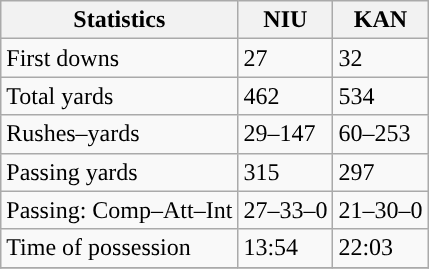<table class="wikitable" style="float: left;">
<tr>
<th>Statistics</th>
<th>NIU</th>
<th>KAN</th>
</tr>
<tr>
<td>First downs</td>
<td>27</td>
<td>32</td>
</tr>
<tr>
<td>Total yards</td>
<td>462</td>
<td>534</td>
</tr>
<tr>
<td>Rushes–yards</td>
<td>29–147</td>
<td>60–253</td>
</tr>
<tr>
<td>Passing yards</td>
<td>315</td>
<td>297</td>
</tr>
<tr>
<td>Passing: Comp–Att–Int</td>
<td>27–33–0</td>
<td>21–30–0</td>
</tr>
<tr>
<td>Time of possession</td>
<td>13:54</td>
<td>22:03</td>
</tr>
<tr>
</tr>
</table>
